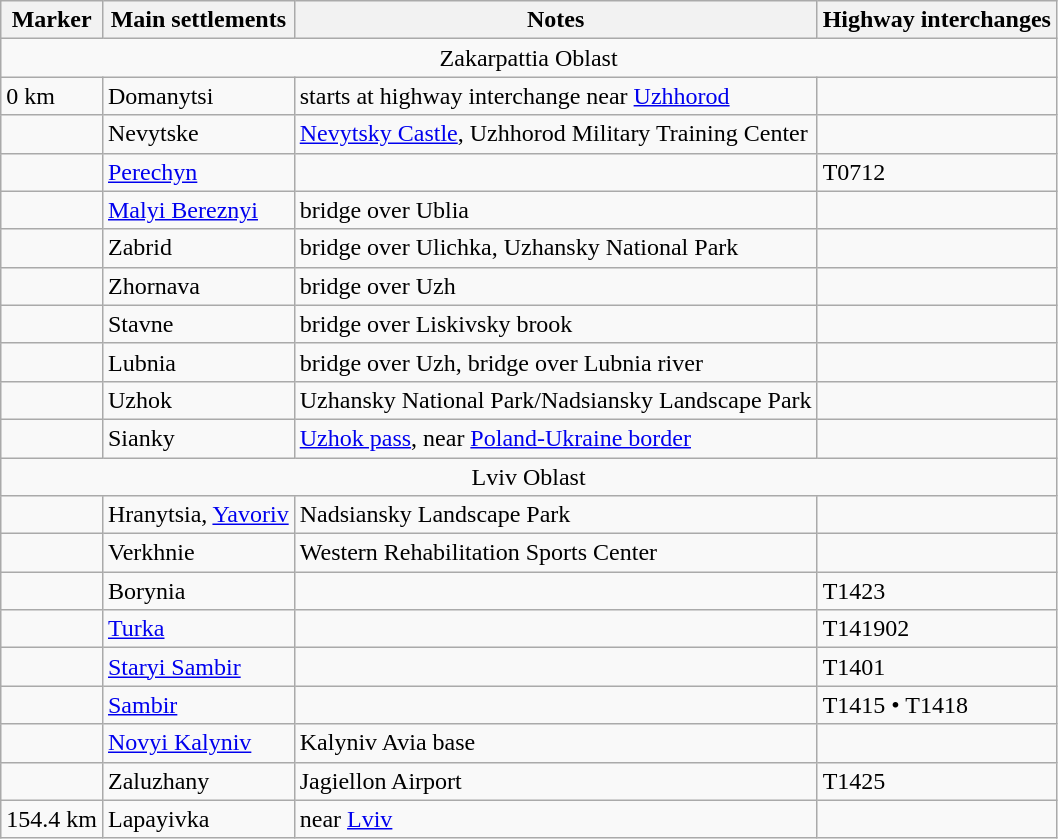<table class="wikitable">
<tr>
<th>Marker</th>
<th>Main settlements</th>
<th>Notes</th>
<th>Highway interchanges</th>
</tr>
<tr>
<td align=center colspan=4>Zakarpattia Oblast</td>
</tr>
<tr>
<td>0 km</td>
<td>Domanytsi</td>
<td>starts at highway interchange near <a href='#'>Uzhhorod</a></td>
<td> </td>
</tr>
<tr>
<td></td>
<td>Nevytske</td>
<td><a href='#'>Nevytsky Castle</a>, Uzhhorod Military Training Center</td>
<td></td>
</tr>
<tr>
<td></td>
<td><a href='#'>Perechyn</a></td>
<td></td>
<td>T0712</td>
</tr>
<tr>
<td></td>
<td><a href='#'>Malyi Bereznyi</a></td>
<td>bridge over Ublia</td>
<td></td>
</tr>
<tr>
<td></td>
<td>Zabrid</td>
<td>bridge over Ulichka, Uzhansky National Park</td>
<td></td>
</tr>
<tr>
<td></td>
<td>Zhornava</td>
<td>bridge over Uzh</td>
<td></td>
</tr>
<tr>
<td></td>
<td>Stavne</td>
<td>bridge over Liskivsky brook</td>
<td></td>
</tr>
<tr>
<td></td>
<td>Lubnia</td>
<td>bridge over Uzh, bridge over Lubnia river</td>
<td></td>
</tr>
<tr>
<td></td>
<td>Uzhok</td>
<td>Uzhansky National Park/Nadsiansky Landscape Park</td>
<td></td>
</tr>
<tr>
<td></td>
<td>Sianky</td>
<td><a href='#'>Uzhok pass</a>, near <a href='#'>Poland-Ukraine border</a></td>
<td></td>
</tr>
<tr>
<td align=center colspan=4>Lviv Oblast</td>
</tr>
<tr>
<td></td>
<td>Hranytsia, <a href='#'>Yavoriv</a></td>
<td>Nadsiansky Landscape Park</td>
<td></td>
</tr>
<tr>
<td></td>
<td>Verkhnie</td>
<td>Western Rehabilitation Sports Center</td>
<td></td>
</tr>
<tr>
<td></td>
<td>Borynia</td>
<td></td>
<td>T1423</td>
</tr>
<tr>
<td></td>
<td><a href='#'>Turka</a></td>
<td></td>
<td>T141902</td>
</tr>
<tr>
<td></td>
<td><a href='#'>Staryi Sambir</a></td>
<td></td>
<td>T1401</td>
</tr>
<tr>
<td></td>
<td><a href='#'>Sambir</a></td>
<td></td>
<td>T1415 • T1418</td>
</tr>
<tr>
<td></td>
<td><a href='#'>Novyi Kalyniv</a></td>
<td>Kalyniv Avia base</td>
<td></td>
</tr>
<tr>
<td></td>
<td>Zaluzhany</td>
<td>Jagiellon Airport</td>
<td>T1425</td>
</tr>
<tr>
<td>154.4 km</td>
<td>Lapayivka</td>
<td>near <a href='#'>Lviv</a></td>
<td></td>
</tr>
</table>
